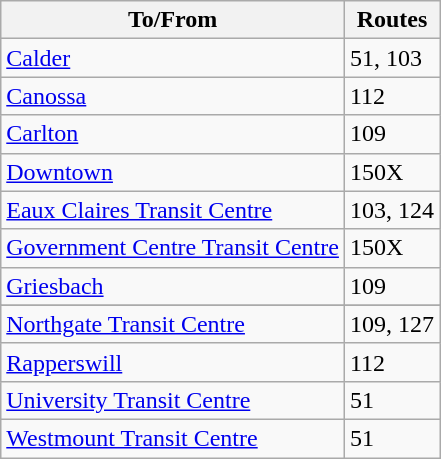<table class="wikitable mw-collapsible mw-collapsed" style="font-size: 100%" width=align=>
<tr>
<th>To/From</th>
<th>Routes</th>
</tr>
<tr>
<td><a href='#'>Calder</a></td>
<td>51, 103</td>
</tr>
<tr>
<td><a href='#'>Canossa</a></td>
<td>112</td>
</tr>
<tr>
<td><a href='#'>Carlton</a></td>
<td>109</td>
</tr>
<tr>
<td><a href='#'>Downtown</a></td>
<td>150X</td>
</tr>
<tr>
<td><a href='#'>Eaux Claires Transit Centre</a></td>
<td>103, 124</td>
</tr>
<tr>
<td><a href='#'>Government Centre Transit Centre</a></td>
<td>150X</td>
</tr>
<tr>
<td><a href='#'>Griesbach</a></td>
<td>109</td>
</tr>
<tr>
</tr>
<tr>
<td><a href='#'>Northgate Transit Centre</a></td>
<td>109, 127</td>
</tr>
<tr>
<td><a href='#'>Rapperswill</a></td>
<td>112</td>
</tr>
<tr>
<td><a href='#'>University Transit Centre</a></td>
<td>51</td>
</tr>
<tr>
<td><a href='#'>Westmount Transit Centre</a></td>
<td>51</td>
</tr>
</table>
